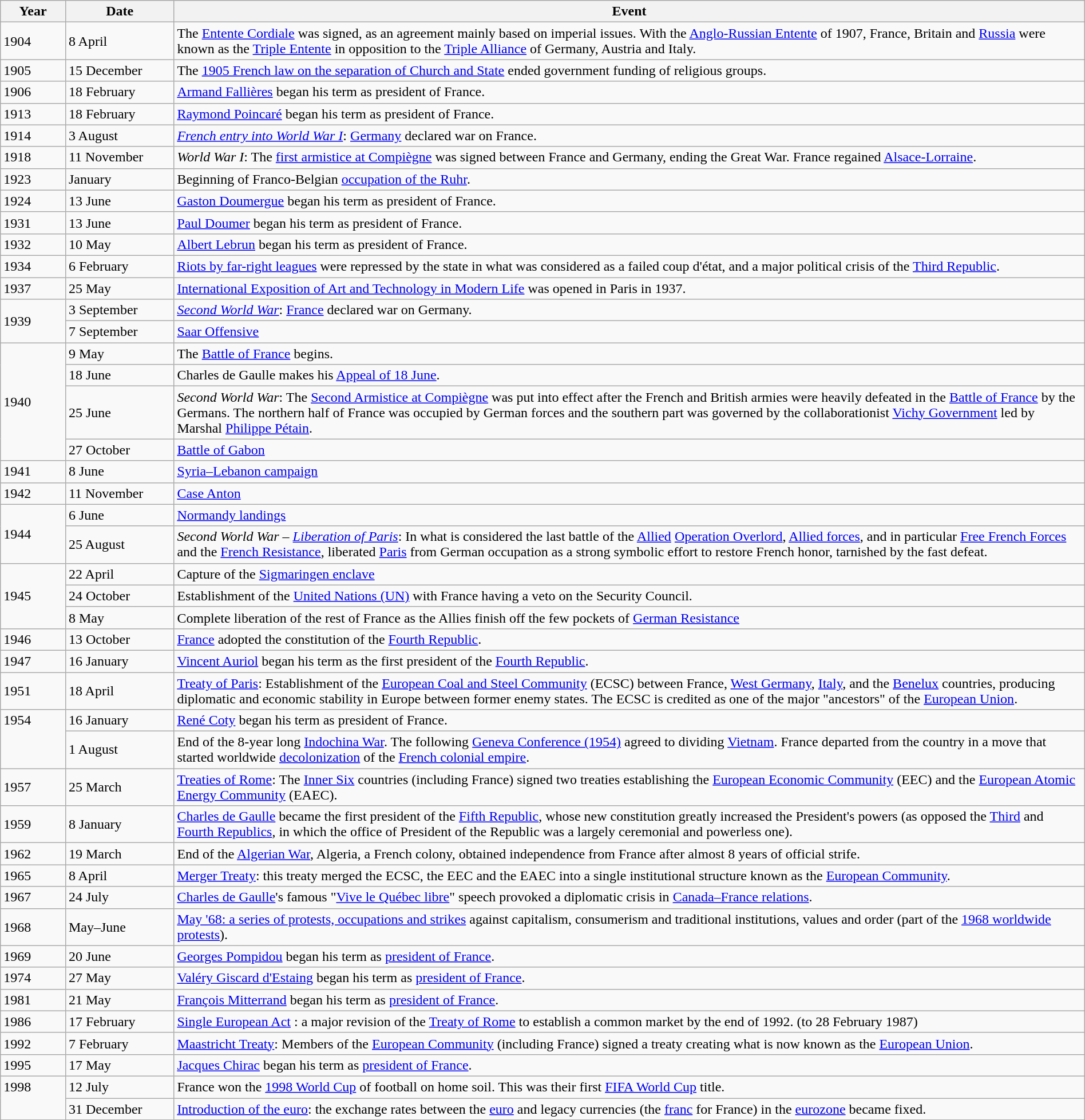<table class="wikitable" width="100%">
<tr>
<th style="width:6%">Year</th>
<th style="width:10%">Date</th>
<th>Event</th>
</tr>
<tr>
<td>1904</td>
<td>8 April</td>
<td>The <a href='#'>Entente Cordiale</a> was signed, as an agreement mainly based on imperial issues.  With the <a href='#'>Anglo-Russian Entente</a> of 1907, France, Britain and <a href='#'>Russia</a> were known as the <a href='#'>Triple Entente</a> in opposition to the <a href='#'>Triple Alliance</a> of Germany, Austria and Italy.</td>
</tr>
<tr>
<td>1905</td>
<td>15 December</td>
<td>The <a href='#'>1905 French law on the separation of Church and State</a> ended government funding of religious groups.</td>
</tr>
<tr>
<td>1906</td>
<td>18 February</td>
<td><a href='#'>Armand Fallières</a> began his term as president of France.</td>
</tr>
<tr>
<td>1913</td>
<td>18 February</td>
<td><a href='#'>Raymond Poincaré</a> began his term as president of France.</td>
</tr>
<tr>
<td>1914</td>
<td>3 August</td>
<td><em><a href='#'>French entry into World War I</a></em>: <a href='#'>Germany</a> declared war on France.</td>
</tr>
<tr>
<td>1918</td>
<td>11 November</td>
<td><em>World War I</em>: The <a href='#'>first armistice at Compiègne</a> was signed between France and Germany, ending the Great War. France regained <a href='#'>Alsace-Lorraine</a>.</td>
</tr>
<tr>
<td>1923</td>
<td>January</td>
<td>Beginning of Franco-Belgian <a href='#'>occupation of the Ruhr</a>.</td>
</tr>
<tr>
<td>1924</td>
<td>13 June</td>
<td><a href='#'>Gaston Doumergue</a> began his term as president of France.</td>
</tr>
<tr>
<td>1931</td>
<td>13 June</td>
<td><a href='#'>Paul Doumer</a> began his term as president of France.</td>
</tr>
<tr>
<td>1932</td>
<td>10 May</td>
<td><a href='#'>Albert Lebrun</a> began his term as president of France.</td>
</tr>
<tr>
<td>1934</td>
<td>6 February</td>
<td><a href='#'>Riots by far-right leagues</a> were repressed by the state in what was considered as a failed coup d'état, and a major political crisis of the <a href='#'>Third Republic</a>.</td>
</tr>
<tr>
<td>1937</td>
<td>25 May</td>
<td><a href='#'>International Exposition of Art and Technology in Modern Life</a> was opened in Paris in 1937. </td>
</tr>
<tr>
<td rowspan="2">1939</td>
<td>3 September</td>
<td><em><a href='#'>Second World War</a></em>: <a href='#'>France</a> declared war on Germany.</td>
</tr>
<tr>
<td>7 September</td>
<td><a href='#'>Saar Offensive</a></td>
</tr>
<tr>
<td rowspan="4">1940</td>
<td>9 May</td>
<td>The <a href='#'>Battle of France</a> begins.</td>
</tr>
<tr>
<td>18 June</td>
<td>Charles de Gaulle makes his <a href='#'>Appeal of 18 June</a>.</td>
</tr>
<tr>
<td>25 June</td>
<td><em>Second World War</em>: The <a href='#'>Second Armistice at Compiègne</a> was put into effect after the French and British armies were heavily defeated in the <a href='#'>Battle of France</a> by the Germans. The northern half of France was occupied by German forces and the southern part was governed by the collaborationist <a href='#'>Vichy Government</a> led by Marshal <a href='#'>Philippe Pétain</a>.</td>
</tr>
<tr>
<td>27 October</td>
<td><a href='#'>Battle of Gabon</a></td>
</tr>
<tr>
<td>1941</td>
<td>8 June</td>
<td><a href='#'>Syria–Lebanon campaign</a></td>
</tr>
<tr>
<td>1942</td>
<td>11 November</td>
<td><a href='#'>Case Anton</a></td>
</tr>
<tr>
<td rowspan="2">1944</td>
<td>6 June</td>
<td><a href='#'>Normandy landings</a></td>
</tr>
<tr>
<td>25 August</td>
<td><em>Second World War</em> – <em><a href='#'>Liberation of Paris</a></em>: In what is considered the last battle of the <a href='#'>Allied</a> <a href='#'>Operation Overlord</a>, <a href='#'>Allied forces</a>, and in particular <a href='#'>Free French Forces</a> and the <a href='#'>French Resistance</a>, liberated <a href='#'>Paris</a> from German occupation as a strong symbolic effort to restore French honor, tarnished by the fast defeat.</td>
</tr>
<tr>
<td rowspan="3">1945</td>
<td>22 April</td>
<td>Capture of the <a href='#'>Sigmaringen enclave</a></td>
</tr>
<tr>
<td>24 October</td>
<td>Establishment of the <a href='#'>United Nations (UN)</a> with France having a veto on the Security Council.</td>
</tr>
<tr>
<td>8 May</td>
<td>Complete liberation of the rest of France as the Allies finish off the few pockets of <a href='#'>German Resistance</a></td>
</tr>
<tr>
<td>1946</td>
<td>13 October</td>
<td><a href='#'>France</a> adopted the constitution of the <a href='#'>Fourth Republic</a>.</td>
</tr>
<tr>
<td>1947</td>
<td>16 January</td>
<td><a href='#'>Vincent Auriol</a> began his term as the first president of the <a href='#'>Fourth Republic</a>.</td>
</tr>
<tr>
<td>1951</td>
<td>18 April</td>
<td><a href='#'>Treaty of Paris</a>: Establishment of the <a href='#'>European Coal and Steel Community</a> (ECSC) between France, <a href='#'>West Germany</a>, <a href='#'>Italy</a>, and the <a href='#'>Benelux</a> countries, producing diplomatic and economic stability in Europe between former enemy states. The ECSC is credited as one of the major "ancestors" of the <a href='#'>European Union</a>.</td>
</tr>
<tr>
<td rowspan="2" valign="top">1954</td>
<td>16 January</td>
<td><a href='#'>René Coty</a> began his term as president of France.</td>
</tr>
<tr>
<td>1 August</td>
<td>End of the 8-year long <a href='#'>Indochina War</a>. The following <a href='#'>Geneva Conference (1954)</a> agreed to dividing <a href='#'>Vietnam</a>. France departed from the country in a move that started worldwide <a href='#'>decolonization</a> of the <a href='#'>French colonial empire</a>.</td>
</tr>
<tr>
<td>1957</td>
<td>25 March</td>
<td><a href='#'>Treaties of Rome</a>: The <a href='#'>Inner Six</a> countries (including France) signed two treaties establishing the <a href='#'>European Economic Community</a> (EEC) and the <a href='#'>European Atomic Energy Community</a> (EAEC).</td>
</tr>
<tr>
<td>1959</td>
<td>8 January</td>
<td><a href='#'>Charles de Gaulle</a> became the first president of the <a href='#'>Fifth Republic</a>, whose new constitution greatly increased the President's powers (as opposed the <a href='#'>Third</a> and <a href='#'>Fourth Republics</a>, in which the office of President of the Republic was a largely ceremonial and powerless one).</td>
</tr>
<tr>
<td>1962</td>
<td>19 March</td>
<td>End of the <a href='#'>Algerian War</a>, Algeria, a French colony, obtained independence from France after almost 8 years of official strife.</td>
</tr>
<tr>
<td>1965</td>
<td>8 April</td>
<td><a href='#'>Merger Treaty</a>: this treaty merged the ECSC, the EEC and the EAEC into a single institutional structure known as the <a href='#'>European Community</a>.</td>
</tr>
<tr>
<td>1967</td>
<td>24 July</td>
<td><a href='#'>Charles de Gaulle</a>'s famous "<a href='#'>Vive le Québec libre</a>" speech provoked a diplomatic crisis in <a href='#'>Canada–France relations</a>.</td>
</tr>
<tr>
<td>1968</td>
<td>May–June</td>
<td><a href='#'>May '68: a series of protests, occupations and strikes</a> against capitalism, consumerism and traditional institutions, values and order (part of the <a href='#'>1968 worldwide protests</a>).</td>
</tr>
<tr>
<td>1969</td>
<td>20 June</td>
<td><a href='#'>Georges Pompidou</a> began his term as <a href='#'>president of France</a>.</td>
</tr>
<tr>
<td>1974</td>
<td>27 May</td>
<td><a href='#'>Valéry Giscard d'Estaing</a> began his term as <a href='#'>president of France</a>.</td>
</tr>
<tr>
<td>1981</td>
<td>21 May</td>
<td><a href='#'>François Mitterrand</a> began his term as <a href='#'>president of France</a>.</td>
</tr>
<tr>
<td>1986</td>
<td>17 February</td>
<td><a href='#'>Single European Act</a> : a major revision of the <a href='#'>Treaty of Rome</a> to establish a common market by the end of 1992. (to 28 February 1987)</td>
</tr>
<tr>
<td>1992</td>
<td>7 February</td>
<td><a href='#'>Maastricht Treaty</a>: Members of the <a href='#'>European Community</a> (including France) signed a treaty creating what is now known as the <a href='#'>European Union</a>.</td>
</tr>
<tr>
<td>1995</td>
<td>17 May</td>
<td><a href='#'>Jacques Chirac</a> began his term as <a href='#'>president of France</a>.</td>
</tr>
<tr>
<td rowspan="2" valign="top">1998</td>
<td>12 July</td>
<td>France won the <a href='#'>1998 World Cup</a> of football on home soil. This was their first <a href='#'>FIFA World Cup</a> title.</td>
</tr>
<tr>
<td>31 December</td>
<td><a href='#'>Introduction of the euro</a>: the exchange rates between the <a href='#'>euro</a> and legacy currencies (the <a href='#'>franc</a> for France) in the <a href='#'>eurozone</a> became fixed.</td>
</tr>
</table>
